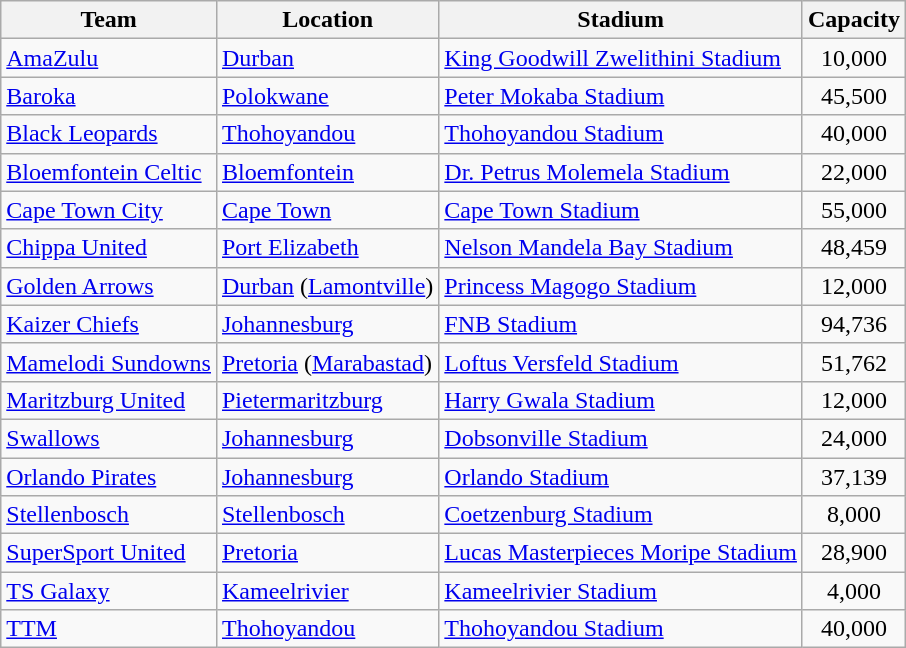<table class="wikitable sortable">
<tr>
<th>Team</th>
<th>Location</th>
<th>Stadium</th>
<th>Capacity</th>
</tr>
<tr>
<td><a href='#'>AmaZulu</a></td>
<td><a href='#'>Durban</a> </td>
<td><a href='#'>King Goodwill Zwelithini Stadium</a></td>
<td align="center">10,000</td>
</tr>
<tr>
<td><a href='#'>Baroka</a></td>
<td><a href='#'>Polokwane</a></td>
<td><a href='#'>Peter Mokaba Stadium</a></td>
<td align="center">45,500</td>
</tr>
<tr>
<td><a href='#'>Black Leopards</a></td>
<td><a href='#'>Thohoyandou</a></td>
<td><a href='#'>Thohoyandou Stadium</a></td>
<td align="center">40,000</td>
</tr>
<tr>
<td><a href='#'>Bloemfontein Celtic</a></td>
<td><a href='#'>Bloemfontein</a></td>
<td><a href='#'>Dr. Petrus Molemela Stadium</a></td>
<td align="center">22,000</td>
</tr>
<tr>
<td><a href='#'>Cape Town City</a></td>
<td><a href='#'>Cape Town</a></td>
<td><a href='#'>Cape Town Stadium</a></td>
<td align="center">55,000</td>
</tr>
<tr>
<td><a href='#'>Chippa United</a></td>
<td><a href='#'>Port Elizabeth</a></td>
<td><a href='#'>Nelson Mandela Bay Stadium</a></td>
<td align="center">48,459</td>
</tr>
<tr>
<td><a href='#'>Golden Arrows</a></td>
<td><a href='#'>Durban</a> (<a href='#'>Lamontville</a>)</td>
<td><a href='#'>Princess Magogo Stadium</a></td>
<td align="center">12,000</td>
</tr>
<tr>
<td><a href='#'>Kaizer Chiefs</a></td>
<td><a href='#'>Johannesburg</a> </td>
<td><a href='#'>FNB Stadium</a></td>
<td align="center">94,736</td>
</tr>
<tr>
<td><a href='#'>Mamelodi Sundowns</a></td>
<td><a href='#'>Pretoria</a> (<a href='#'>Marabastad</a>)</td>
<td><a href='#'>Loftus Versfeld Stadium</a></td>
<td align="center">51,762</td>
</tr>
<tr>
<td><a href='#'>Maritzburg United</a></td>
<td><a href='#'>Pietermaritzburg</a></td>
<td><a href='#'>Harry Gwala Stadium</a></td>
<td align="center">12,000</td>
</tr>
<tr>
<td><a href='#'>Swallows</a></td>
<td><a href='#'>Johannesburg</a> </td>
<td><a href='#'>Dobsonville Stadium</a></td>
<td align="center">24,000</td>
</tr>
<tr>
<td><a href='#'>Orlando Pirates</a></td>
<td><a href='#'>Johannesburg</a> </td>
<td><a href='#'>Orlando Stadium</a></td>
<td align="center">37,139</td>
</tr>
<tr>
<td><a href='#'>Stellenbosch</a></td>
<td><a href='#'>Stellenbosch</a></td>
<td><a href='#'>Coetzenburg Stadium</a></td>
<td align="center">8,000</td>
</tr>
<tr>
<td><a href='#'>SuperSport United</a></td>
<td><a href='#'>Pretoria</a></td>
<td><a href='#'>Lucas Masterpieces Moripe Stadium</a></td>
<td align="center">28,900</td>
</tr>
<tr>
<td><a href='#'>TS Galaxy</a></td>
<td><a href='#'>Kameelrivier</a></td>
<td><a href='#'>Kameelrivier Stadium</a></td>
<td align="center">4,000</td>
</tr>
<tr>
<td><a href='#'>TTM</a></td>
<td><a href='#'>Thohoyandou</a></td>
<td><a href='#'>Thohoyandou Stadium</a></td>
<td align="center">40,000</td>
</tr>
</table>
